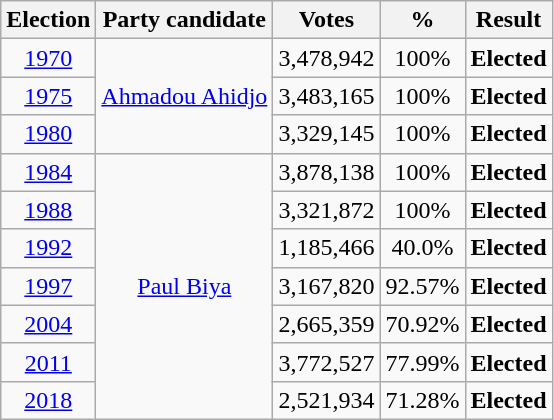<table class="wikitable" style=text-align:center>
<tr>
<th>Election</th>
<th>Party candidate</th>
<th>Votes</th>
<th>%</th>
<th>Result</th>
</tr>
<tr>
<td><a href='#'>1970</a></td>
<td rowspan=3><a href='#'>Ahmadou Ahidjo</a></td>
<td>3,478,942</td>
<td>100%</td>
<td><strong>Elected</strong> </td>
</tr>
<tr>
<td><a href='#'>1975</a></td>
<td>3,483,165</td>
<td>100%</td>
<td><strong>Elected</strong> </td>
</tr>
<tr>
<td><a href='#'>1980</a></td>
<td>3,329,145</td>
<td>100%</td>
<td><strong>Elected</strong> </td>
</tr>
<tr>
<td><a href='#'>1984</a></td>
<td rowspan=7><a href='#'>Paul Biya</a></td>
<td>3,878,138</td>
<td>100%</td>
<td><strong>Elected</strong> </td>
</tr>
<tr>
<td><a href='#'>1988</a></td>
<td>3,321,872</td>
<td>100%</td>
<td><strong>Elected</strong> </td>
</tr>
<tr>
<td><a href='#'>1992</a></td>
<td>1,185,466</td>
<td>40.0%</td>
<td><strong>Elected</strong> </td>
</tr>
<tr>
<td><a href='#'>1997</a></td>
<td>3,167,820</td>
<td>92.57%</td>
<td><strong>Elected</strong> </td>
</tr>
<tr>
<td><a href='#'>2004</a></td>
<td>2,665,359</td>
<td>70.92%</td>
<td><strong>Elected</strong> </td>
</tr>
<tr>
<td><a href='#'>2011</a></td>
<td>3,772,527</td>
<td>77.99%</td>
<td><strong>Elected</strong> </td>
</tr>
<tr>
<td><a href='#'>2018</a></td>
<td>2,521,934</td>
<td>71.28%</td>
<td><strong>Elected</strong> </td>
</tr>
</table>
